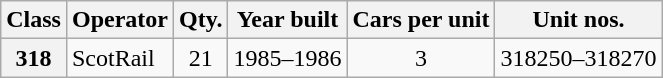<table class="wikitable">
<tr>
<th>Class</th>
<th>Operator</th>
<th>Qty.</th>
<th>Year built</th>
<th>Cars per unit</th>
<th>Unit nos.</th>
</tr>
<tr>
<th>318</th>
<td>ScotRail</td>
<td align=center>21</td>
<td align=center>1985–1986</td>
<td align=center>3</td>
<td>318250–318270</td>
</tr>
</table>
